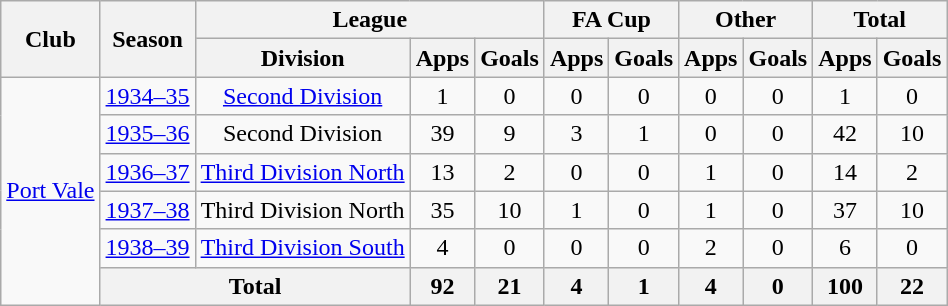<table class="wikitable" style="text-align: center;">
<tr>
<th rowspan="2">Club</th>
<th rowspan="2">Season</th>
<th colspan="3">League</th>
<th colspan="2">FA Cup</th>
<th colspan="2">Other</th>
<th colspan="2">Total</th>
</tr>
<tr>
<th>Division</th>
<th>Apps</th>
<th>Goals</th>
<th>Apps</th>
<th>Goals</th>
<th>Apps</th>
<th>Goals</th>
<th>Apps</th>
<th>Goals</th>
</tr>
<tr>
<td rowspan="6"><a href='#'>Port Vale</a></td>
<td><a href='#'>1934–35</a></td>
<td><a href='#'>Second Division</a></td>
<td>1</td>
<td>0</td>
<td>0</td>
<td>0</td>
<td>0</td>
<td>0</td>
<td>1</td>
<td>0</td>
</tr>
<tr>
<td><a href='#'>1935–36</a></td>
<td>Second Division</td>
<td>39</td>
<td>9</td>
<td>3</td>
<td>1</td>
<td>0</td>
<td>0</td>
<td>42</td>
<td>10</td>
</tr>
<tr>
<td><a href='#'>1936–37</a></td>
<td><a href='#'>Third Division North</a></td>
<td>13</td>
<td>2</td>
<td>0</td>
<td>0</td>
<td>1</td>
<td>0</td>
<td>14</td>
<td>2</td>
</tr>
<tr>
<td><a href='#'>1937–38</a></td>
<td>Third Division North</td>
<td>35</td>
<td>10</td>
<td>1</td>
<td>0</td>
<td>1</td>
<td>0</td>
<td>37</td>
<td>10</td>
</tr>
<tr>
<td><a href='#'>1938–39</a></td>
<td><a href='#'>Third Division South</a></td>
<td>4</td>
<td>0</td>
<td>0</td>
<td>0</td>
<td>2</td>
<td>0</td>
<td>6</td>
<td>0</td>
</tr>
<tr>
<th colspan="2">Total</th>
<th>92</th>
<th>21</th>
<th>4</th>
<th>1</th>
<th>4</th>
<th>0</th>
<th>100</th>
<th>22</th>
</tr>
</table>
